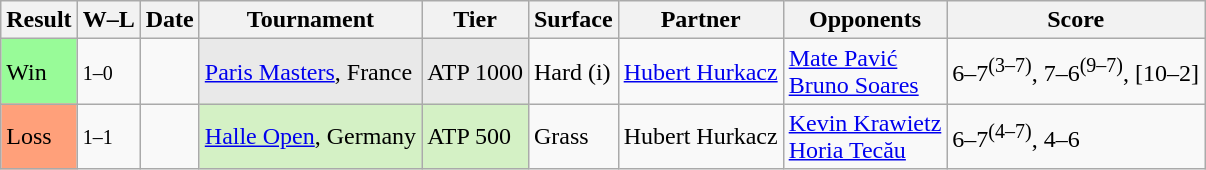<table class="sortable wikitable">
<tr>
<th>Result</th>
<th class="unsortable">W–L</th>
<th>Date</th>
<th>Tournament</th>
<th>Tier</th>
<th>Surface</th>
<th>Partner</th>
<th>Opponents</th>
<th class="unsortable">Score</th>
</tr>
<tr>
<td bgcolor=98fb98>Win</td>
<td><small>1–0</small></td>
<td><a href='#'></a></td>
<td style=background:#e9e9e9><a href='#'>Paris Masters</a>, France</td>
<td style=background:#e9e9e9>ATP 1000</td>
<td>Hard (i)</td>
<td> <a href='#'>Hubert Hurkacz</a></td>
<td> <a href='#'>Mate Pavić</a> <br>  <a href='#'>Bruno Soares</a></td>
<td>6–7<sup>(3–7)</sup>, 7–6<sup>(9–7)</sup>, [10–2]</td>
</tr>
<tr>
<td bgcolor=ffa07a>Loss</td>
<td><small>1–1</small></td>
<td><a href='#'></a></td>
<td style=background:#d4f1c5><a href='#'>Halle Open</a>, Germany</td>
<td style=background:#d4f1c5>ATP 500</td>
<td>Grass</td>
<td> Hubert Hurkacz</td>
<td> <a href='#'>Kevin Krawietz</a> <br>  <a href='#'>Horia Tecău</a></td>
<td>6–7<sup>(4–7)</sup>, 4–6</td>
</tr>
</table>
